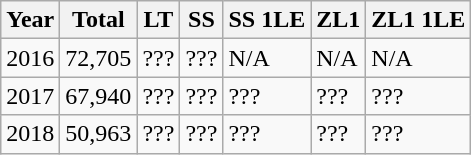<table class="wikitable sortable">
<tr>
<th>Year</th>
<th>Total</th>
<th>LT</th>
<th>SS</th>
<th>SS 1LE</th>
<th>ZL1</th>
<th>ZL1 1LE</th>
</tr>
<tr>
<td>2016</td>
<td>72,705</td>
<td>???</td>
<td>???</td>
<td>N/A</td>
<td>N/A</td>
<td>N/A</td>
</tr>
<tr>
<td>2017</td>
<td>67,940</td>
<td>???</td>
<td>???</td>
<td>???</td>
<td>???</td>
<td>???</td>
</tr>
<tr>
<td>2018</td>
<td>50,963</td>
<td>???</td>
<td>???</td>
<td>???</td>
<td>???</td>
<td>???</td>
</tr>
</table>
